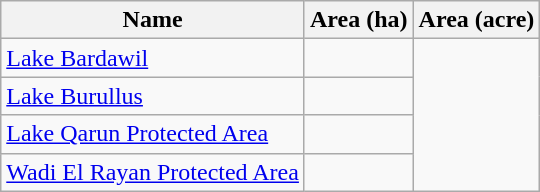<table class="wikitable sortable">
<tr>
<th scope="col" align=left>Name</th>
<th scope="col">Area (ha)</th>
<th scope="col">Area (acre)</th>
</tr>
<tr ---->
<td><a href='#'>Lake Bardawil</a></td>
<td></td>
</tr>
<tr ---->
<td><a href='#'>Lake Burullus</a></td>
<td></td>
</tr>
<tr ---->
<td><a href='#'>Lake Qarun Protected Area</a></td>
<td></td>
</tr>
<tr ---->
<td><a href='#'>Wadi El Rayan Protected Area</a></td>
<td></td>
</tr>
</table>
